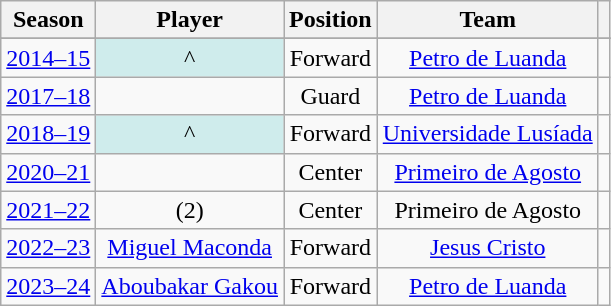<table class="wikitable sortable" style="text-align:center;">
<tr>
<th>Season</th>
<th>Player</th>
<th>Position</th>
<th>Team</th>
<th class=unsortable></th>
</tr>
<tr>
</tr>
<tr>
<td><a href='#'>2014–15</a></td>
<td style="background-color:#CFECEC">^</td>
<td>Forward</td>
<td><a href='#'>Petro de Luanda</a></td>
<td></td>
</tr>
<tr>
<td><a href='#'>2017–18</a></td>
<td></td>
<td>Guard</td>
<td><a href='#'>Petro de Luanda</a></td>
<td></td>
</tr>
<tr>
<td><a href='#'>2018–19</a></td>
<td style="background-color:#CFECEC">^</td>
<td>Forward</td>
<td><a href='#'>Universidade Lusíada</a></td>
<td></td>
</tr>
<tr>
<td><a href='#'>2020–21</a></td>
<td></td>
<td>Center</td>
<td><a href='#'>Primeiro de Agosto</a></td>
<td></td>
</tr>
<tr>
<td><a href='#'>2021–22</a></td>
<td> (2)</td>
<td>Center</td>
<td>Primeiro de Agosto</td>
<td></td>
</tr>
<tr>
<td><a href='#'>2022–23</a></td>
<td><a href='#'>Miguel Maconda</a></td>
<td>Forward</td>
<td><a href='#'>Jesus Cristo</a></td>
<td></td>
</tr>
<tr>
<td><a href='#'>2023–24</a></td>
<td><a href='#'>Aboubakar Gakou</a></td>
<td>Forward</td>
<td><a href='#'>Petro de Luanda</a></td>
<td></td>
</tr>
</table>
